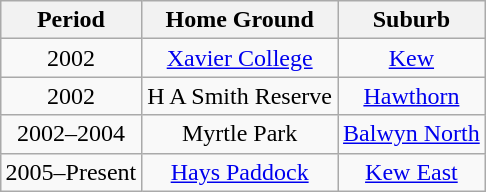<table class="wikitable" style="text-align:center; margin-left:1em; float:right">
<tr>
<th>Period</th>
<th>Home Ground</th>
<th>Suburb</th>
</tr>
<tr>
<td>2002</td>
<td><a href='#'>Xavier College</a></td>
<td><a href='#'>Kew</a></td>
</tr>
<tr>
<td>2002</td>
<td>H A Smith Reserve</td>
<td><a href='#'>Hawthorn</a></td>
</tr>
<tr>
<td>2002–2004</td>
<td>Myrtle Park</td>
<td><a href='#'>Balwyn North</a></td>
</tr>
<tr>
<td>2005–Present</td>
<td><a href='#'>Hays Paddock</a></td>
<td><a href='#'>Kew East</a></td>
</tr>
</table>
